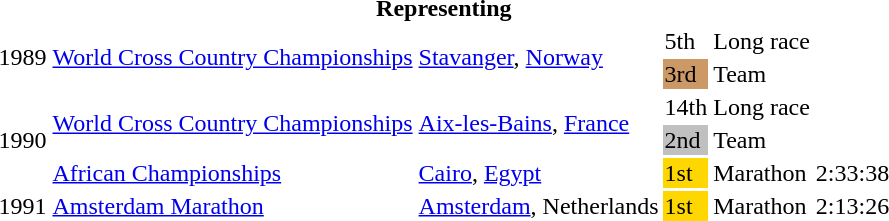<table>
<tr>
<th colspan="6">Representing </th>
</tr>
<tr>
<td rowspan=2>1989</td>
<td rowspan=2><a href='#'>World Cross Country Championships</a></td>
<td rowspan=2><a href='#'>Stavanger</a>, <a href='#'>Norway</a></td>
<td>5th</td>
<td>Long race</td>
<td></td>
</tr>
<tr>
<td bgcolor=cc9966>3rd</td>
<td>Team </td>
<td></td>
</tr>
<tr>
<td rowspan=3>1990</td>
<td rowspan=2><a href='#'>World Cross Country Championships</a></td>
<td rowspan=2><a href='#'>Aix-les-Bains</a>, <a href='#'>France</a></td>
<td>14th</td>
<td>Long race</td>
<td></td>
</tr>
<tr>
<td bgcolor=silver>2nd</td>
<td>Team </td>
<td></td>
</tr>
<tr>
<td><a href='#'>African Championships</a></td>
<td><a href='#'>Cairo</a>, <a href='#'>Egypt</a></td>
<td bgcolor=gold>1st</td>
<td>Marathon</td>
<td>2:33:38</td>
</tr>
<tr>
<td>1991</td>
<td><a href='#'>Amsterdam Marathon</a></td>
<td><a href='#'>Amsterdam</a>, Netherlands</td>
<td bgcolor=gold>1st</td>
<td>Marathon</td>
<td>2:13:26</td>
</tr>
</table>
